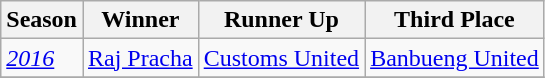<table class="wikitable">
<tr>
<th>Season</th>
<th>Winner</th>
<th>Runner Up</th>
<th>Third Place</th>
</tr>
<tr>
<td><em><a href='#'>2016</a></em></td>
<td><a href='#'>Raj Pracha</a></td>
<td><a href='#'>Customs United</a></td>
<td><a href='#'>Banbueng United</a></td>
</tr>
<tr>
</tr>
</table>
